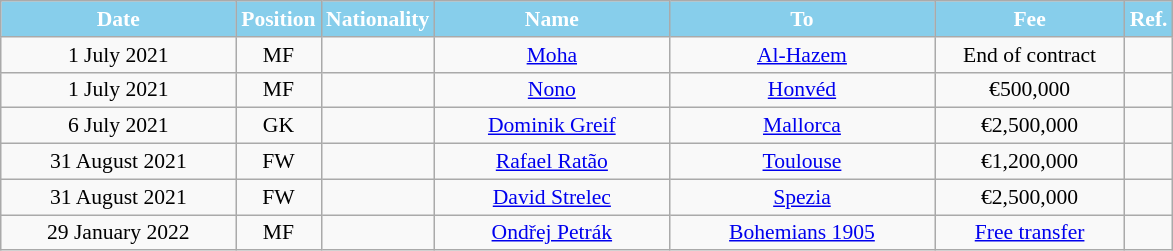<table class="wikitable" style="text-align:center; font-size:90%; ">
<tr>
<th style="background:#87CEEB; color:#FFFFFF; width:150px;">Date</th>
<th style="background:#87CEEB; color:#FFFFFF; width:50px;">Position</th>
<th style="background:#87CEEB; color:#FFFFFF; width:50px;">Nationality</th>
<th style="background:#87CEEB; color:#FFFFFF; width:150px;">Name</th>
<th style="background:#87CEEB; color:#FFFFFF; width:170px;">To</th>
<th style="background:#87CEEB; color:#FFFFFF; width:120px;">Fee</th>
<th style="background:#87CEEB; color:#FFFFFF; width:25px;">Ref.</th>
</tr>
<tr>
<td>1 July 2021</td>
<td>MF</td>
<td></td>
<td><a href='#'>Moha</a></td>
<td> <a href='#'>Al-Hazem</a></td>
<td>End of contract</td>
<td></td>
</tr>
<tr>
<td>1 July 2021</td>
<td>MF</td>
<td></td>
<td><a href='#'>Nono</a></td>
<td> <a href='#'>Honvéd</a></td>
<td>€500,000</td>
<td></td>
</tr>
<tr>
<td>6 July 2021</td>
<td>GK</td>
<td></td>
<td><a href='#'>Dominik Greif</a></td>
<td> <a href='#'>Mallorca</a></td>
<td>€2,500,000</td>
<td></td>
</tr>
<tr>
<td>31 August 2021</td>
<td>FW</td>
<td></td>
<td><a href='#'>Rafael Ratão</a></td>
<td> <a href='#'>Toulouse</a></td>
<td>€1,200,000</td>
<td></td>
</tr>
<tr>
<td>31 August 2021</td>
<td>FW</td>
<td></td>
<td><a href='#'>David Strelec</a></td>
<td> <a href='#'>Spezia</a></td>
<td>€2,500,000</td>
<td></td>
</tr>
<tr>
<td>29 January 2022</td>
<td>MF</td>
<td></td>
<td><a href='#'>Ondřej Petrák</a></td>
<td> <a href='#'>Bohemians 1905</a></td>
<td><a href='#'>Free transfer</a></td>
<td></td>
</tr>
</table>
